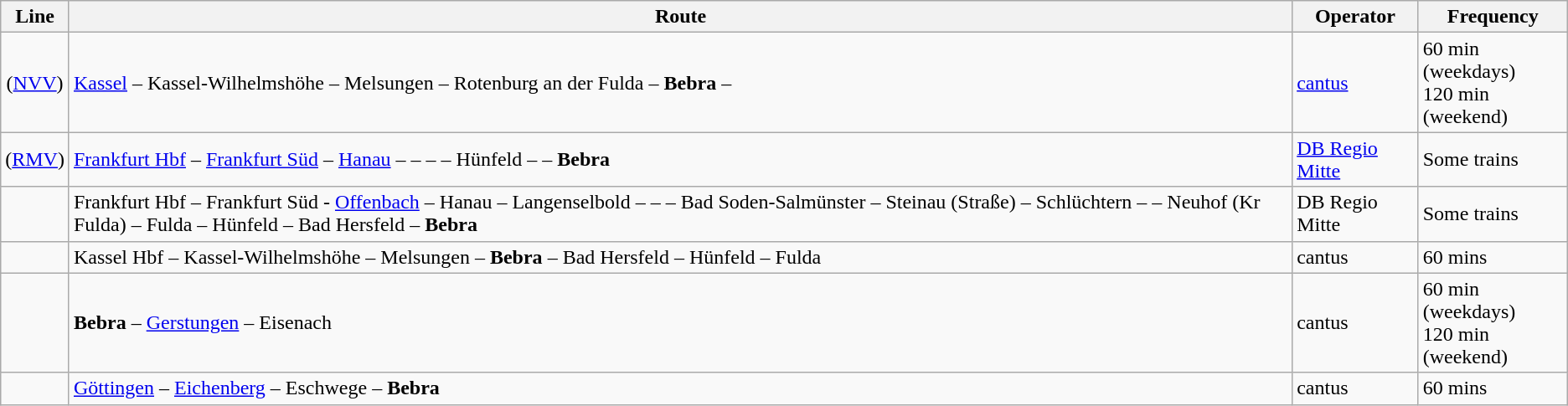<table class="wikitable">
<tr>
<th>Line</th>
<th>Route</th>
<th>Operator</th>
<th>Frequency</th>
</tr>
<tr>
<td align="center"> (<a href='#'>NVV</a>)</td>
<td><a href='#'>Kassel</a> – Kassel-Wilhelmshöhe – Melsungen – Rotenburg an der Fulda – <strong>Bebra</strong> – </td>
<td><a href='#'>cantus</a></td>
<td>60 min (weekdays)<br>120 min (weekend)</td>
</tr>
<tr>
<td align="center"> (<a href='#'>RMV</a>)</td>
<td><a href='#'>Frankfurt Hbf</a> – <a href='#'>Frankfurt Süd</a> – <a href='#'>Hanau</a> –  –  –  – Hünfeld –  – <strong>Bebra</strong></td>
<td><a href='#'>DB Regio Mitte</a></td>
<td>Some trains</td>
</tr>
<tr>
<td align="center"></td>
<td>Frankfurt Hbf – Frankfurt Süd  - <a href='#'>Offenbach</a> – Hanau – Langenselbold  –  –  – Bad Soden-Salmünster – Steinau (Straße) – Schlüchtern –  – Neuhof (Kr Fulda) – Fulda – Hünfeld – Bad Hersfeld – <strong>Bebra</strong></td>
<td>DB Regio Mitte</td>
<td>Some trains</td>
</tr>
<tr>
<td align="center"></td>
<td>Kassel Hbf – Kassel-Wilhelmshöhe – Melsungen – <strong>Bebra</strong> – Bad Hersfeld – Hünfeld – Fulda</td>
<td>cantus</td>
<td>60 mins</td>
</tr>
<tr>
<td align="center"></td>
<td><strong>Bebra</strong> – <a href='#'>Gerstungen</a> – Eisenach</td>
<td>cantus</td>
<td>60 min (weekdays)<br>120 min (weekend)</td>
</tr>
<tr>
<td align="center"></td>
<td><a href='#'>Göttingen</a> – <a href='#'>Eichenberg</a> – Eschwege – <strong>Bebra</strong></td>
<td>cantus</td>
<td>60 mins</td>
</tr>
</table>
